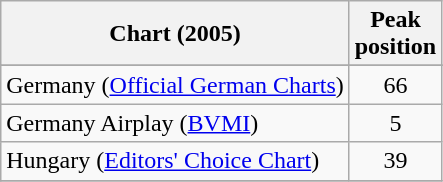<table class="wikitable sortable">
<tr>
<th>Chart (2005)</th>
<th>Peak<br>position</th>
</tr>
<tr>
</tr>
<tr>
<td align="left">Germany (<a href='#'>Official German Charts</a>)</td>
<td align="center">66</td>
</tr>
<tr>
<td align="left">Germany Airplay (<a href='#'>BVMI</a>)</td>
<td align="center">5</td>
</tr>
<tr>
<td align="left">Hungary (<a href='#'>Editors' Choice Chart</a>)</td>
<td align="center">39</td>
</tr>
<tr>
</tr>
</table>
